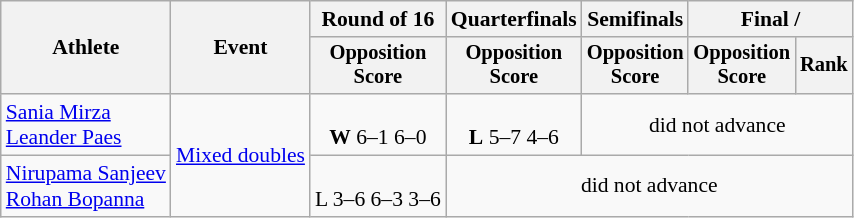<table class=wikitable style="font-size:90%">
<tr>
<th rowspan="2">Athlete</th>
<th rowspan="2">Event</th>
<th>Round of 16</th>
<th>Quarterfinals</th>
<th>Semifinals</th>
<th colspan=2>Final / </th>
</tr>
<tr style="font-size:95%">
<th>Opposition<br>Score</th>
<th>Opposition<br>Score</th>
<th>Opposition<br>Score</th>
<th>Opposition<br>Score</th>
<th>Rank</th>
</tr>
<tr align=center>
<td align=left><a href='#'>Sania Mirza</a><br> <a href='#'>Leander Paes</a></td>
<td align=left rowspan=2><a href='#'>Mixed doubles</a></td>
<td> <br><strong>W</strong> 6–1 6–0</td>
<td> <br> <strong>L</strong> 5–7 4–6</td>
<td colspan=3>did not advance</td>
</tr>
<tr align=center>
<td align=left><a href='#'>Nirupama Sanjeev</a><br> <a href='#'>Rohan Bopanna</a></td>
<td> <br>L 3–6 6–3 3–6</td>
<td colspan=4>did not advance</td>
</tr>
</table>
